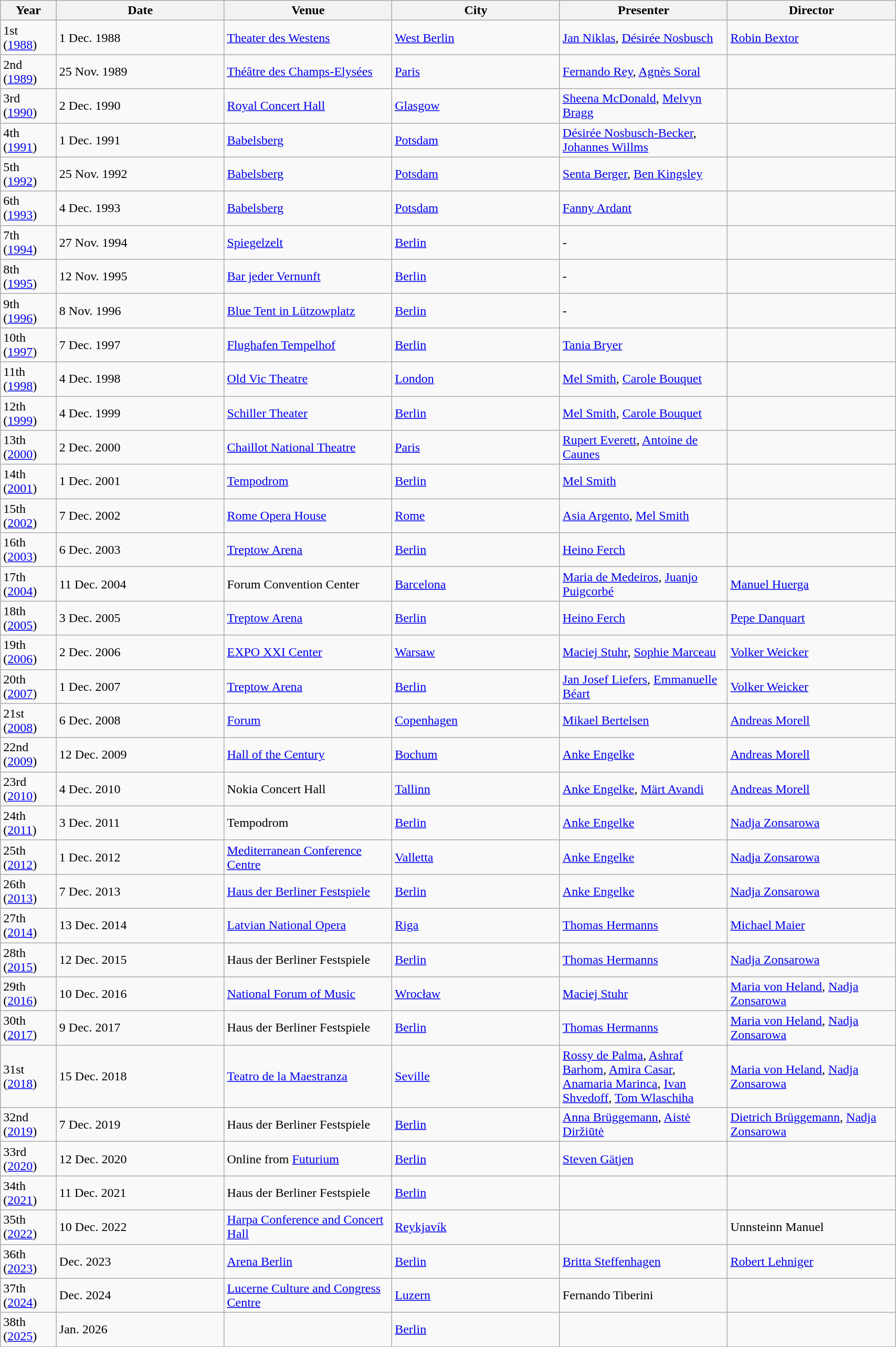<table class="wikitable" width="90%" cellpadding="5">
<tr>
<th width="5%">Year</th>
<th width="15%">Date</th>
<th width="15%">Venue</th>
<th width="15%">City</th>
<th width="15%">Presenter</th>
<th width="15%">Director</th>
</tr>
<tr>
<td>1st (<a href='#'>1988</a>)</td>
<td>1 Dec. 1988</td>
<td><a href='#'>Theater des Westens</a></td>
<td> <a href='#'>West Berlin</a></td>
<td><a href='#'>Jan Niklas</a>, <a href='#'>Désirée Nosbusch</a></td>
<td><a href='#'>Robin Bextor</a></td>
</tr>
<tr>
<td>2nd (<a href='#'>1989</a>)</td>
<td>25 Nov. 1989</td>
<td><a href='#'>Théâtre des Champs-Elysées</a></td>
<td> <a href='#'>Paris</a></td>
<td><a href='#'>Fernando Rey</a>, <a href='#'>Agnès Soral</a></td>
<td></td>
</tr>
<tr>
<td>3rd (<a href='#'>1990</a>)</td>
<td>2 Dec. 1990</td>
<td><a href='#'>Royal Concert Hall</a></td>
<td> <a href='#'>Glasgow</a></td>
<td><a href='#'>Sheena McDonald</a>, <a href='#'>Melvyn Bragg</a></td>
<td></td>
</tr>
<tr>
<td>4th (<a href='#'>1991</a>)</td>
<td>1 Dec. 1991</td>
<td><a href='#'>Babelsberg</a></td>
<td> <a href='#'>Potsdam</a></td>
<td><a href='#'>Désirée Nosbusch-Becker</a>, <a href='#'>Johannes Willms</a></td>
<td></td>
</tr>
<tr>
<td>5th (<a href='#'>1992</a>)</td>
<td>25 Nov. 1992</td>
<td><a href='#'>Babelsberg</a></td>
<td> <a href='#'>Potsdam</a></td>
<td><a href='#'>Senta Berger</a>, <a href='#'>Ben Kingsley</a></td>
<td></td>
</tr>
<tr>
<td>6th (<a href='#'>1993</a>)</td>
<td>4 Dec. 1993</td>
<td><a href='#'>Babelsberg</a></td>
<td> <a href='#'>Potsdam</a></td>
<td><a href='#'>Fanny Ardant</a></td>
<td></td>
</tr>
<tr>
<td>7th (<a href='#'>1994</a>)</td>
<td>27 Nov. 1994</td>
<td><a href='#'>Spiegelzelt</a></td>
<td> <a href='#'>Berlin</a></td>
<td>-</td>
<td></td>
</tr>
<tr>
<td>8th (<a href='#'>1995</a>)</td>
<td>12 Nov. 1995</td>
<td><a href='#'>Bar jeder Vernunft</a></td>
<td> <a href='#'>Berlin</a></td>
<td>-</td>
<td></td>
</tr>
<tr>
<td>9th (<a href='#'>1996</a>)</td>
<td>8 Nov. 1996</td>
<td><a href='#'>Blue Tent in Lützowplatz</a></td>
<td> <a href='#'>Berlin</a></td>
<td>-</td>
<td></td>
</tr>
<tr>
<td>10th (<a href='#'>1997</a>)</td>
<td>7 Dec. 1997</td>
<td><a href='#'>Flughafen Tempelhof</a></td>
<td> <a href='#'>Berlin</a></td>
<td><a href='#'>Tania Bryer</a></td>
<td></td>
</tr>
<tr>
<td>11th (<a href='#'>1998</a>)</td>
<td>4 Dec. 1998</td>
<td><a href='#'>Old Vic Theatre</a></td>
<td> <a href='#'>London</a></td>
<td><a href='#'>Mel Smith</a>, <a href='#'>Carole Bouquet</a></td>
<td></td>
</tr>
<tr>
<td>12th (<a href='#'>1999</a>)</td>
<td>4 Dec. 1999</td>
<td><a href='#'>Schiller Theater</a></td>
<td> <a href='#'>Berlin</a></td>
<td><a href='#'>Mel Smith</a>, <a href='#'>Carole Bouquet</a></td>
<td></td>
</tr>
<tr>
<td>13th (<a href='#'>2000</a>)</td>
<td>2 Dec. 2000</td>
<td><a href='#'>Chaillot National Theatre</a></td>
<td> <a href='#'>Paris</a></td>
<td><a href='#'>Rupert Everett</a>, <a href='#'>Antoine de Caunes</a></td>
<td></td>
</tr>
<tr>
<td>14th (<a href='#'>2001</a>)</td>
<td>1 Dec. 2001</td>
<td><a href='#'>Tempodrom</a></td>
<td> <a href='#'>Berlin</a></td>
<td><a href='#'>Mel Smith</a></td>
<td></td>
</tr>
<tr>
<td>15th (<a href='#'>2002</a>)</td>
<td>7 Dec. 2002</td>
<td><a href='#'>Rome Opera House</a></td>
<td> <a href='#'>Rome</a></td>
<td><a href='#'>Asia Argento</a>, <a href='#'>Mel Smith</a></td>
<td></td>
</tr>
<tr>
<td>16th (<a href='#'>2003</a>)</td>
<td>6 Dec. 2003</td>
<td><a href='#'>Treptow Arena</a></td>
<td> <a href='#'>Berlin</a></td>
<td><a href='#'>Heino Ferch</a></td>
<td></td>
</tr>
<tr>
<td>17th (<a href='#'>2004</a>)</td>
<td>11 Dec. 2004</td>
<td>Forum Convention Center</td>
<td> <a href='#'>Barcelona</a></td>
<td><a href='#'>Maria de Medeiros</a>, <a href='#'>Juanjo Puigcorbé</a></td>
<td><a href='#'>Manuel Huerga</a></td>
</tr>
<tr>
<td>18th (<a href='#'>2005</a>)</td>
<td>3 Dec. 2005</td>
<td><a href='#'>Treptow Arena</a></td>
<td> <a href='#'>Berlin</a></td>
<td><a href='#'>Heino Ferch</a></td>
<td><a href='#'>Pepe Danquart</a></td>
</tr>
<tr>
<td>19th (<a href='#'>2006</a>)</td>
<td>2 Dec. 2006</td>
<td><a href='#'>EXPO XXI Center</a></td>
<td> <a href='#'>Warsaw</a></td>
<td><a href='#'>Maciej Stuhr</a>, <a href='#'>Sophie Marceau</a></td>
<td><a href='#'>Volker Weicker</a></td>
</tr>
<tr>
<td>20th (<a href='#'>2007</a>)</td>
<td>1 Dec. 2007</td>
<td><a href='#'>Treptow Arena</a></td>
<td> <a href='#'>Berlin</a></td>
<td><a href='#'>Jan Josef Liefers</a>, <a href='#'>Emmanuelle Béart</a></td>
<td><a href='#'>Volker Weicker</a></td>
</tr>
<tr>
<td>21st (<a href='#'>2008</a>)</td>
<td>6 Dec. 2008</td>
<td><a href='#'>Forum</a></td>
<td> <a href='#'>Copenhagen</a></td>
<td><a href='#'>Mikael Bertelsen</a></td>
<td><a href='#'>Andreas Morell</a></td>
</tr>
<tr>
<td>22nd (<a href='#'>2009</a>)</td>
<td>12 Dec. 2009</td>
<td><a href='#'>Hall of the Century</a></td>
<td> <a href='#'>Bochum</a></td>
<td><a href='#'>Anke Engelke</a></td>
<td><a href='#'>Andreas Morell</a></td>
</tr>
<tr>
<td>23rd (<a href='#'>2010</a>)</td>
<td>4 Dec. 2010</td>
<td>Nokia Concert Hall</td>
<td> <a href='#'>Tallinn</a></td>
<td><a href='#'>Anke Engelke</a>, <a href='#'>Märt Avandi</a></td>
<td><a href='#'>Andreas Morell</a></td>
</tr>
<tr>
<td>24th (<a href='#'>2011</a>)</td>
<td>3 Dec. 2011</td>
<td>Tempodrom</td>
<td> <a href='#'>Berlin</a></td>
<td><a href='#'>Anke Engelke</a></td>
<td><a href='#'>Nadja Zonsarowa</a></td>
</tr>
<tr>
<td>25th (<a href='#'>2012</a>)</td>
<td>1 Dec. 2012</td>
<td><a href='#'>Mediterranean Conference Centre</a></td>
<td> <a href='#'>Valletta</a></td>
<td><a href='#'>Anke Engelke</a></td>
<td><a href='#'>Nadja Zonsarowa</a></td>
</tr>
<tr>
<td>26th (<a href='#'>2013</a>)</td>
<td>7 Dec. 2013</td>
<td><a href='#'>Haus der Berliner Festspiele</a></td>
<td> <a href='#'>Berlin</a></td>
<td><a href='#'>Anke Engelke</a></td>
<td><a href='#'>Nadja Zonsarowa</a></td>
</tr>
<tr>
<td>27th (<a href='#'>2014</a>)</td>
<td>13 Dec. 2014</td>
<td><a href='#'>Latvian National Opera</a></td>
<td> <a href='#'>Riga</a></td>
<td><a href='#'>Thomas Hermanns</a></td>
<td><a href='#'>Michael Maier</a></td>
</tr>
<tr>
<td>28th (<a href='#'>2015</a>)</td>
<td>12 Dec. 2015</td>
<td>Haus der Berliner Festspiele</td>
<td> <a href='#'>Berlin</a></td>
<td><a href='#'>Thomas Hermanns</a></td>
<td><a href='#'>Nadja Zonsarowa</a></td>
</tr>
<tr>
<td>29th (<a href='#'>2016</a>)</td>
<td>10 Dec. 2016</td>
<td><a href='#'>National Forum of Music</a></td>
<td> <a href='#'>Wrocław</a></td>
<td><a href='#'>Maciej Stuhr</a></td>
<td><a href='#'>Maria von Heland</a>, <a href='#'>Nadja Zonsarowa</a></td>
</tr>
<tr>
<td>30th (<a href='#'>2017</a>)</td>
<td>9 Dec. 2017</td>
<td>Haus der Berliner Festspiele</td>
<td> <a href='#'>Berlin</a></td>
<td><a href='#'>Thomas Hermanns</a></td>
<td><a href='#'>Maria von Heland</a>, <a href='#'>Nadja Zonsarowa</a></td>
</tr>
<tr>
<td>31st (<a href='#'>2018</a>)</td>
<td>15 Dec. 2018</td>
<td><a href='#'>Teatro de la Maestranza</a></td>
<td> <a href='#'>Seville</a></td>
<td><a href='#'>Rossy de Palma</a>, <a href='#'>Ashraf Barhom</a>, <a href='#'>Amira Casar</a>, <a href='#'>Anamaria Marinca</a>, <a href='#'>Ivan Shvedoff</a>, <a href='#'>Tom Wlaschiha</a></td>
<td><a href='#'>Maria von Heland</a>, <a href='#'>Nadja Zonsarowa</a></td>
</tr>
<tr>
<td>32nd (<a href='#'>2019</a>)</td>
<td>7 Dec. 2019</td>
<td>Haus der Berliner Festspiele</td>
<td> <a href='#'>Berlin</a></td>
<td><a href='#'>Anna Brüggemann</a>, <a href='#'>Aistė Diržiūtė</a></td>
<td><a href='#'>Dietrich Brüggemann</a>, <a href='#'>Nadja Zonsarowa</a></td>
</tr>
<tr>
<td>33rd (<a href='#'>2020</a>)</td>
<td>12 Dec. 2020</td>
<td>Online from <a href='#'>Futurium</a></td>
<td> <a href='#'>Berlin</a></td>
<td><a href='#'>Steven Gätjen</a></td>
<td></td>
</tr>
<tr>
<td>34th (<a href='#'>2021</a>)</td>
<td>11 Dec. 2021</td>
<td>Haus der Berliner Festspiele</td>
<td> <a href='#'>Berlin</a></td>
<td></td>
<td></td>
</tr>
<tr>
<td>35th (<a href='#'>2022</a>)</td>
<td>10 Dec. 2022</td>
<td><a href='#'>Harpa Conference and Concert Hall</a></td>
<td> <a href='#'>Reykjavík</a></td>
<td></td>
<td>Unnsteinn Manuel</td>
</tr>
<tr>
<td>36th (<a href='#'>2023</a>)</td>
<td>Dec. 2023</td>
<td><a href='#'>Arena Berlin</a></td>
<td> <a href='#'>Berlin</a></td>
<td><a href='#'>Britta Steffenhagen</a></td>
<td><a href='#'>Robert Lehniger</a></td>
</tr>
<tr>
<td>37th (<a href='#'>2024</a>)</td>
<td>Dec. 2024</td>
<td><a href='#'>Lucerne Culture and Congress Centre</a></td>
<td> <a href='#'>Luzern</a></td>
<td>Fernando Tiberini</td>
<td></td>
</tr>
<tr>
<td>38th (<a href='#'>2025</a>) </td>
<td>Jan. 2026 </td>
<td></td>
<td> <a href='#'>Berlin</a></td>
<td></td>
<td></td>
</tr>
<tr>
</tr>
</table>
